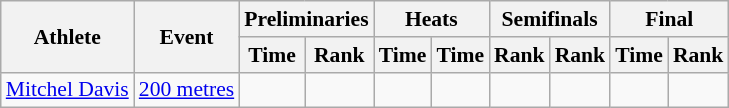<table class=wikitable style="font-size:90%;">
<tr>
<th rowspan="2">Athlete</th>
<th rowspan="2">Event</th>
<th colspan="2">Preliminaries</th>
<th colspan="2">Heats</th>
<th colspan="2">Semifinals</th>
<th colspan="2">Final</th>
</tr>
<tr>
<th>Time</th>
<th>Rank</th>
<th>Time</th>
<th>Time</th>
<th>Rank</th>
<th>Rank</th>
<th>Time</th>
<th>Rank</th>
</tr>
<tr style="border-top: single;">
<td><a href='#'>Mitchel Davis</a></td>
<td><a href='#'>200 metres</a></td>
<td align=center></td>
<td align=center></td>
<td align=center></td>
<td align=center></td>
<td align=center></td>
<td align=center></td>
<td align=center></td>
<td align=center></td>
</tr>
</table>
